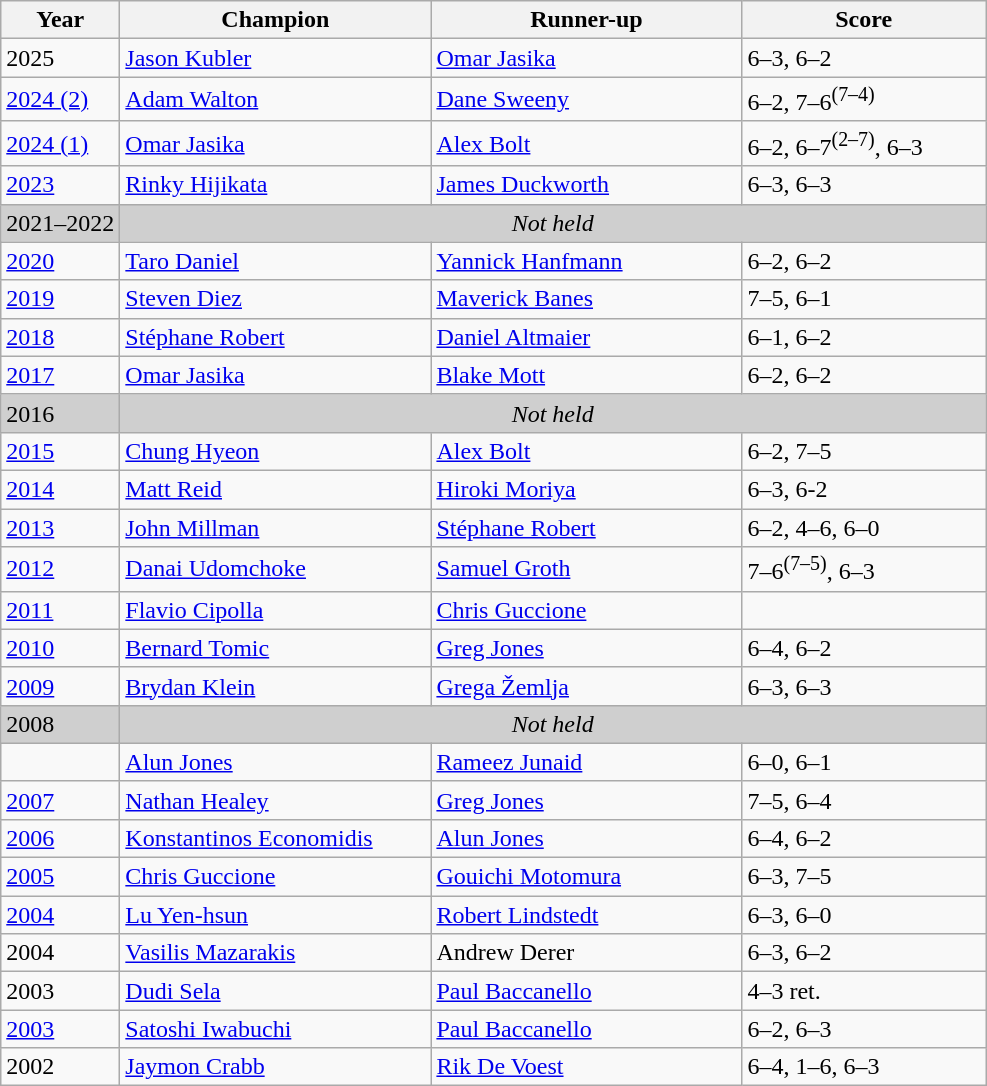<table class="wikitable">
<tr>
<th>Year</th>
<th width="200">Champion</th>
<th width="200">Runner-up</th>
<th width="155">Score</th>
</tr>
<tr>
<td>2025</td>
<td> <a href='#'>Jason Kubler</a></td>
<td> <a href='#'>Omar Jasika</a></td>
<td>6–3, 6–2</td>
</tr>
<tr>
<td><a href='#'>2024 (2)</a></td>
<td> <a href='#'>Adam Walton</a></td>
<td> <a href='#'>Dane Sweeny</a></td>
<td>6–2, 7–6<sup>(7–4)</sup></td>
</tr>
<tr>
<td><a href='#'>2024 (1)</a></td>
<td> <a href='#'>Omar Jasika</a></td>
<td> <a href='#'>Alex Bolt</a></td>
<td>6–2, 6–7<sup>(2–7)</sup>, 6–3</td>
</tr>
<tr>
<td><a href='#'>2023</a></td>
<td> <a href='#'>Rinky Hijikata</a></td>
<td> <a href='#'>James Duckworth</a></td>
<td>6–3, 6–3</td>
</tr>
<tr>
<td style="background:#cfcfcf">2021–2022</td>
<td colspan="3" align="center" style="background:#cfcfcf"><em>Not held</em></td>
</tr>
<tr>
<td><a href='#'>2020</a></td>
<td> <a href='#'>Taro Daniel</a></td>
<td> <a href='#'>Yannick Hanfmann</a></td>
<td>6–2, 6–2</td>
</tr>
<tr>
<td><a href='#'>2019</a></td>
<td> <a href='#'>Steven Diez</a></td>
<td> <a href='#'>Maverick Banes</a></td>
<td>7–5, 6–1</td>
</tr>
<tr>
<td><a href='#'>2018</a></td>
<td> <a href='#'>Stéphane Robert</a></td>
<td> <a href='#'>Daniel Altmaier</a></td>
<td>6–1, 6–2</td>
</tr>
<tr>
<td><a href='#'>2017</a></td>
<td> <a href='#'>Omar Jasika</a></td>
<td> <a href='#'>Blake Mott</a></td>
<td>6–2, 6–2</td>
</tr>
<tr>
<td style="background:#cfcfcf">2016</td>
<td colspan="3" align="center" style="background:#cfcfcf"><em>Not held</em></td>
</tr>
<tr>
<td><a href='#'>2015</a></td>
<td> <a href='#'>Chung Hyeon</a></td>
<td> <a href='#'>Alex Bolt</a></td>
<td>6–2, 7–5</td>
</tr>
<tr>
<td><a href='#'>2014</a></td>
<td> <a href='#'>Matt Reid</a></td>
<td> <a href='#'>Hiroki Moriya</a></td>
<td>6–3, 6-2</td>
</tr>
<tr>
<td><a href='#'>2013</a></td>
<td> <a href='#'>John Millman</a></td>
<td> <a href='#'>Stéphane Robert</a></td>
<td>6–2, 4–6, 6–0</td>
</tr>
<tr>
<td><a href='#'>2012</a></td>
<td> <a href='#'>Danai Udomchoke</a></td>
<td> <a href='#'>Samuel Groth</a></td>
<td>7–6<sup>(7–5)</sup>, 6–3</td>
</tr>
<tr>
<td><a href='#'>2011</a></td>
<td> <a href='#'>Flavio Cipolla</a></td>
<td> <a href='#'>Chris Guccione</a></td>
<td></td>
</tr>
<tr>
<td><a href='#'>2010</a></td>
<td> <a href='#'>Bernard Tomic</a></td>
<td> <a href='#'>Greg Jones</a></td>
<td>6–4, 6–2</td>
</tr>
<tr>
<td><a href='#'>2009</a></td>
<td> <a href='#'>Brydan Klein</a></td>
<td> <a href='#'>Grega Žemlja</a></td>
<td>6–3, 6–3</td>
</tr>
<tr>
<td style="background:#cfcfcf">2008</td>
<td colspan="3" align="center" style="background:#cfcfcf"><em>Not held</em></td>
</tr>
<tr>
<td></td>
<td> <a href='#'>Alun Jones</a></td>
<td> <a href='#'>Rameez Junaid</a></td>
<td>6–0, 6–1</td>
</tr>
<tr>
<td><a href='#'>2007 </a></td>
<td> <a href='#'>Nathan Healey</a></td>
<td> <a href='#'>Greg Jones</a></td>
<td>7–5, 6–4</td>
</tr>
<tr>
<td><a href='#'>2006</a></td>
<td> <a href='#'>Konstantinos Economidis</a></td>
<td> <a href='#'>Alun Jones</a></td>
<td>6–4, 6–2</td>
</tr>
<tr>
<td><a href='#'>2005</a></td>
<td> <a href='#'>Chris Guccione</a></td>
<td> <a href='#'>Gouichi Motomura</a></td>
<td>6–3, 7–5</td>
</tr>
<tr>
<td><a href='#'>2004 </a></td>
<td> <a href='#'>Lu Yen-hsun</a></td>
<td> <a href='#'>Robert Lindstedt</a></td>
<td>6–3, 6–0</td>
</tr>
<tr>
<td>2004 </td>
<td> <a href='#'>Vasilis Mazarakis</a></td>
<td> Andrew Derer</td>
<td>6–3, 6–2</td>
</tr>
<tr>
<td>2003 </td>
<td> <a href='#'>Dudi Sela</a></td>
<td> <a href='#'>Paul Baccanello</a></td>
<td>4–3 ret.</td>
</tr>
<tr>
<td><a href='#'>2003 </a></td>
<td> <a href='#'>Satoshi Iwabuchi</a></td>
<td> <a href='#'>Paul Baccanello</a></td>
<td>6–2, 6–3</td>
</tr>
<tr>
<td>2002</td>
<td> <a href='#'>Jaymon Crabb</a></td>
<td> <a href='#'>Rik De Voest</a></td>
<td>6–4, 1–6, 6–3</td>
</tr>
</table>
